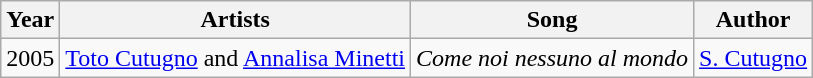<table class="wikitable">
<tr>
<th>Year</th>
<th>Artists</th>
<th>Song</th>
<th>Author</th>
</tr>
<tr>
<td>2005</td>
<td><a href='#'>Toto Cutugno</a> and <a href='#'>Annalisa Minetti</a></td>
<td><em>Come noi nessuno al mondo</em></td>
<td><a href='#'>S. Cutugno</a></td>
</tr>
</table>
